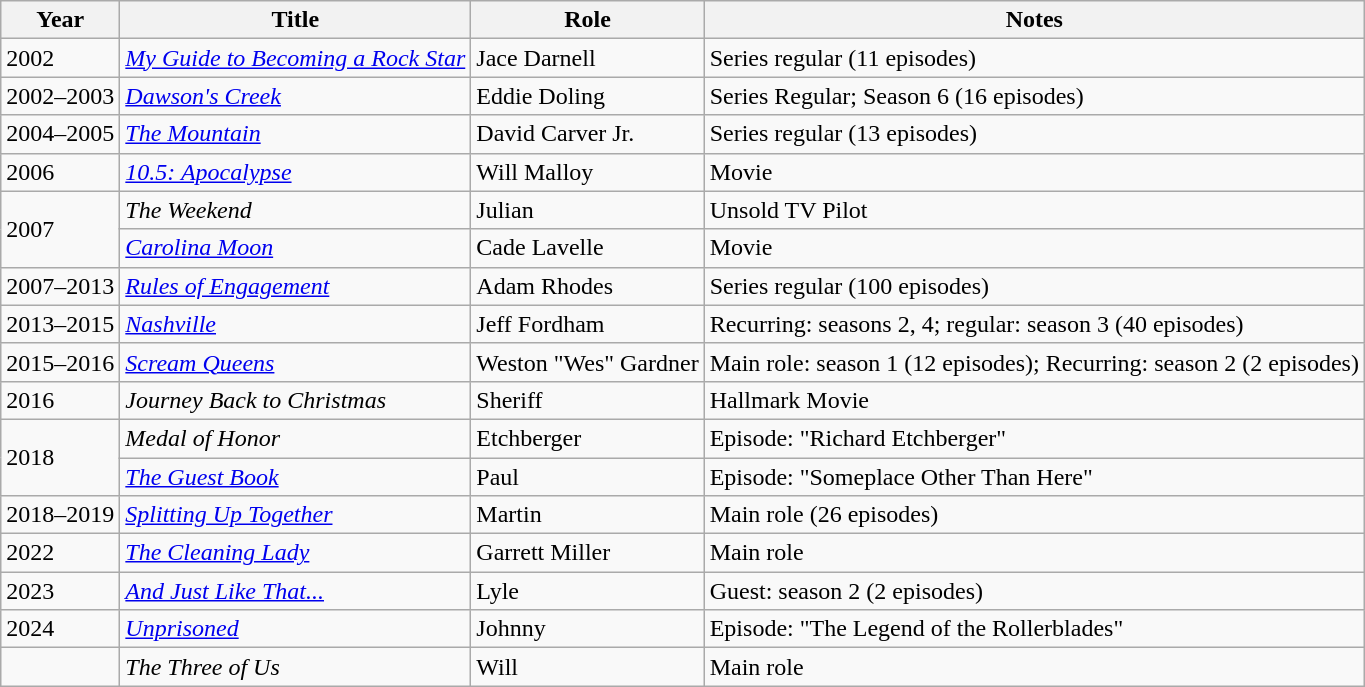<table class="wikitable sortable">
<tr>
<th>Year</th>
<th>Title</th>
<th>Role</th>
<th class="unsortable">Notes</th>
</tr>
<tr>
<td>2002</td>
<td><em><a href='#'>My Guide to Becoming a Rock Star</a></em></td>
<td>Jace Darnell</td>
<td>Series regular (11 episodes)</td>
</tr>
<tr>
<td>2002–2003</td>
<td><em><a href='#'>Dawson's Creek</a></em></td>
<td>Eddie Doling</td>
<td>Series Regular; Season 6 (16 episodes)</td>
</tr>
<tr>
<td>2004–2005</td>
<td><em><a href='#'>The Mountain</a></em></td>
<td>David Carver Jr.</td>
<td>Series regular (13 episodes)</td>
</tr>
<tr>
<td>2006</td>
<td><em><a href='#'>10.5: Apocalypse</a></em></td>
<td>Will Malloy</td>
<td>Movie</td>
</tr>
<tr>
<td rowspan="2">2007</td>
<td><em>The Weekend</em></td>
<td>Julian</td>
<td>Unsold TV Pilot</td>
</tr>
<tr>
<td><em><a href='#'>Carolina Moon</a></em></td>
<td>Cade Lavelle</td>
<td>Movie</td>
</tr>
<tr>
<td>2007–2013</td>
<td><em><a href='#'>Rules of Engagement</a></em></td>
<td>Adam Rhodes</td>
<td>Series regular (100 episodes)</td>
</tr>
<tr>
<td>2013–2015</td>
<td><em><a href='#'>Nashville</a></em></td>
<td>Jeff Fordham</td>
<td>Recurring: seasons 2, 4; regular: season 3 (40 episodes)</td>
</tr>
<tr>
<td>2015–2016</td>
<td><em><a href='#'>Scream Queens</a></em></td>
<td>Weston "Wes" Gardner</td>
<td>Main role: season 1 (12 episodes); Recurring: season 2 (2 episodes)</td>
</tr>
<tr>
<td>2016</td>
<td><em>Journey Back to Christmas</em></td>
<td>Sheriff</td>
<td>Hallmark Movie</td>
</tr>
<tr>
<td rowspan="2">2018</td>
<td><em>Medal of Honor</em></td>
<td>Etchberger</td>
<td>Episode: "Richard Etchberger"</td>
</tr>
<tr>
<td><em><a href='#'>The Guest Book</a></em></td>
<td>Paul</td>
<td>Episode: "Someplace Other Than Here"</td>
</tr>
<tr>
<td>2018–2019</td>
<td><em><a href='#'>Splitting Up Together</a></em></td>
<td>Martin</td>
<td>Main role (26 episodes)</td>
</tr>
<tr>
<td>2022</td>
<td><em><a href='#'>The Cleaning Lady</a></em></td>
<td>Garrett Miller</td>
<td>Main role</td>
</tr>
<tr>
<td>2023</td>
<td><em><a href='#'>And Just Like That...</a></em></td>
<td>Lyle</td>
<td>Guest: season 2 (2 episodes)</td>
</tr>
<tr>
<td>2024</td>
<td><em><a href='#'>Unprisoned</a></em></td>
<td>Johnny</td>
<td>Episode: "The Legend of the Rollerblades"</td>
</tr>
<tr>
<td></td>
<td><em>The Three of Us</em></td>
<td>Will</td>
<td>Main role</td>
</tr>
</table>
